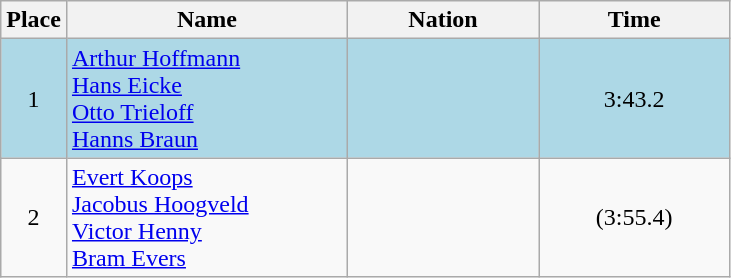<table class=wikitable>
<tr>
<th width=20>Place</th>
<th width=180>Name</th>
<th width=120>Nation</th>
<th width=120>Time</th>
</tr>
<tr bgcolor=lightblue>
<td align=center>1</td>
<td><a href='#'>Arthur Hoffmann</a> <br> <a href='#'>Hans Eicke</a> <br> <a href='#'>Otto Trieloff</a> <br> <a href='#'>Hanns Braun</a></td>
<td></td>
<td align=center>3:43.2</td>
</tr>
<tr>
<td align=center>2</td>
<td><a href='#'>Evert Koops</a> <br> <a href='#'>Jacobus Hoogveld</a> <br> <a href='#'>Victor Henny</a> <br> <a href='#'>Bram Evers</a></td>
<td></td>
<td align=center>(3:55.4)</td>
</tr>
</table>
